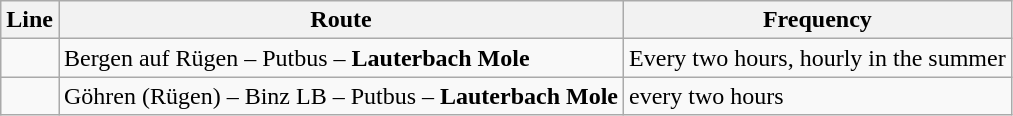<table class="wikitable">
<tr>
<th>Line</th>
<th>Route</th>
<th>Frequency</th>
</tr>
<tr>
<td></td>
<td>Bergen auf Rügen – Putbus – <strong>Lauterbach Mole</strong></td>
<td>Every two hours, hourly in the summer</td>
</tr>
<tr>
<td></td>
<td>Göhren (Rügen) – Binz LB – Putbus – <strong>Lauterbach Mole</strong></td>
<td>every two hours</td>
</tr>
</table>
